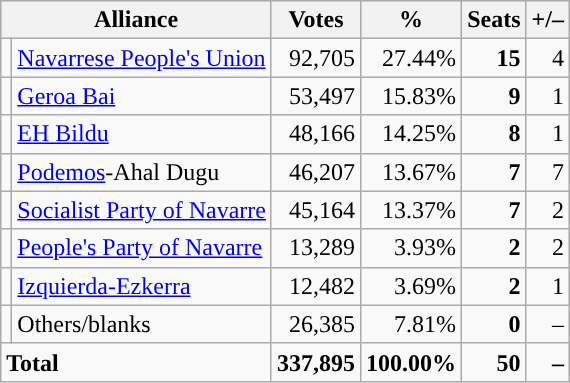<table class="wikitable" style="font-size:100%; text-align:right;">
<tr>
<th colspan=2>Alliance</th>
<th>Votes</th>
<th>%</th>
<th>Seats</th>
<th>+/–</th>
</tr>
<tr>
<td style="background:"></td>
<td align=left><a href='#'>Navarrese People's Union</a></td>
<td>92,705</td>
<td>27.44%</td>
<td><strong>15</strong></td>
<td>4</td>
</tr>
<tr>
<td style="background:"></td>
<td align=left><a href='#'>Geroa Bai</a></td>
<td>53,497</td>
<td>15.83%</td>
<td><strong>9</strong></td>
<td>1</td>
</tr>
<tr>
<td style="background:"></td>
<td align=left><a href='#'>EH Bildu</a></td>
<td>48,166</td>
<td>14.25%</td>
<td><strong>8</strong></td>
<td>1</td>
</tr>
<tr>
<td style="background:"></td>
<td align=left><a href='#'>Podemos</a>-Ahal Dugu</td>
<td>46,207</td>
<td>13.67%</td>
<td><strong>7</strong></td>
<td>7</td>
</tr>
<tr>
<td style="background:"></td>
<td align=left><a href='#'>Socialist Party of Navarre</a></td>
<td>45,164</td>
<td>13.37%</td>
<td><strong>7</strong></td>
<td>2</td>
</tr>
<tr>
<td style="background:"></td>
<td align=left><a href='#'>People's Party of Navarre</a></td>
<td>13,289</td>
<td>3.93%</td>
<td><strong>2</strong></td>
<td>2</td>
</tr>
<tr>
<td style="background:"></td>
<td align=left><a href='#'>Izquierda-Ezkerra</a></td>
<td>12,482</td>
<td>3.69%</td>
<td><strong>2</strong></td>
<td>1</td>
</tr>
<tr>
<td></td>
<td align=left>Others/blanks</td>
<td>26,385</td>
<td>7.81%</td>
<td><strong>0</strong></td>
<td>–</td>
</tr>
<tr style="font-weight:bold">
<td colspan=2 align=left>Total</td>
<td>337,895</td>
<td>100.00%</td>
<td>50</td>
<td>–</td>
</tr>
</table>
